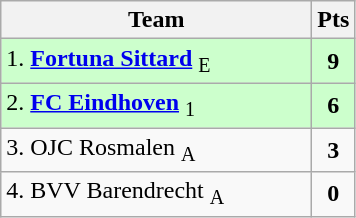<table class="wikitable" style="text-align:center; float:left; margin-right:1em">
<tr>
<th style="width:200px">Team</th>
<th width=20>Pts</th>
</tr>
<tr bgcolor=ccffcc>
<td align=left>1. <strong><a href='#'>Fortuna Sittard</a></strong> <sub>E</sub></td>
<td><strong>9</strong></td>
</tr>
<tr bgcolor=ccffcc>
<td align=left>2. <strong><a href='#'>FC Eindhoven</a></strong> <sub>1</sub></td>
<td><strong>6</strong></td>
</tr>
<tr>
<td align=left>3. OJC Rosmalen <sub>A</sub></td>
<td><strong>3</strong></td>
</tr>
<tr>
<td align=left>4. BVV Barendrecht <sub>A</sub></td>
<td><strong>0</strong></td>
</tr>
</table>
